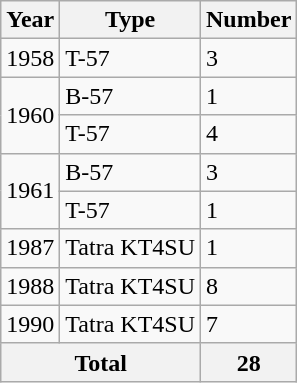<table class="wikitable">
<tr>
<th>Year</th>
<th>Type</th>
<th>Number</th>
</tr>
<tr>
<td>1958</td>
<td>T-57</td>
<td>3</td>
</tr>
<tr>
<td rowspan="2">1960</td>
<td>B-57</td>
<td>1</td>
</tr>
<tr>
<td>T-57</td>
<td>4</td>
</tr>
<tr>
<td rowspan="2">1961</td>
<td>B-57</td>
<td>3</td>
</tr>
<tr>
<td>T-57</td>
<td>1</td>
</tr>
<tr>
<td>1987</td>
<td>Tatra KT4SU</td>
<td>1</td>
</tr>
<tr>
<td>1988</td>
<td>Tatra KT4SU</td>
<td>8</td>
</tr>
<tr>
<td>1990</td>
<td>Tatra KT4SU</td>
<td>7</td>
</tr>
<tr>
<th colspan="2">Total</th>
<th>28</th>
</tr>
</table>
